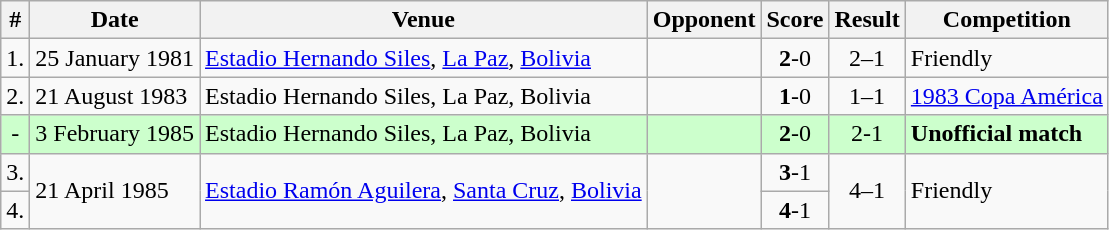<table class="wikitable sortable">
<tr>
<th>#</th>
<th>Date</th>
<th>Venue</th>
<th>Opponent</th>
<th>Score</th>
<th>Result</th>
<th>Competition</th>
</tr>
<tr>
<td align=center>1.</td>
<td>25 January 1981</td>
<td><a href='#'>Estadio Hernando Siles</a>, <a href='#'>La Paz</a>, <a href='#'>Bolivia</a></td>
<td></td>
<td align=center><strong>2</strong>-0</td>
<td align=center>2–1</td>
<td>Friendly</td>
</tr>
<tr>
<td align=center>2.</td>
<td>21 August 1983</td>
<td>Estadio Hernando Siles, La Paz, Bolivia</td>
<td></td>
<td align=center><strong>1</strong>-0</td>
<td align=center>1–1</td>
<td><a href='#'>1983 Copa América</a></td>
</tr>
<tr bgcolor=#CCFFCC>
<td align=center>-</td>
<td>3 February 1985</td>
<td>Estadio Hernando Siles, La Paz, Bolivia</td>
<td></td>
<td align=center><strong>2</strong>-0</td>
<td align=center>2-1</td>
<td><strong>Unofficial match</strong></td>
</tr>
<tr>
<td align=center>3.</td>
<td rowspan=2>21 April 1985</td>
<td rowspan=2><a href='#'>Estadio Ramón Aguilera</a>, <a href='#'>Santa Cruz</a>, <a href='#'>Bolivia</a></td>
<td rowspan=2></td>
<td align=center><strong>3</strong>-1</td>
<td align=center rowspan=2>4–1</td>
<td rowspan=2>Friendly</td>
</tr>
<tr>
<td align=center>4.</td>
<td align=center><strong>4</strong>-1</td>
</tr>
</table>
